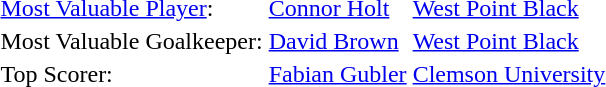<table>
<tr>
<td><a href='#'>Most Valuable Player</a>:</td>
<td><a href='#'>Connor Holt</a></td>
<td><a href='#'>West Point Black</a></td>
</tr>
<tr>
<td>Most Valuable Goalkeeper:</td>
<td><a href='#'>David Brown</a></td>
<td><a href='#'>West Point Black</a></td>
</tr>
<tr>
<td>Top Scorer:</td>
<td><a href='#'>Fabian Gubler</a></td>
<td><a href='#'>Clemson University</a></td>
</tr>
</table>
